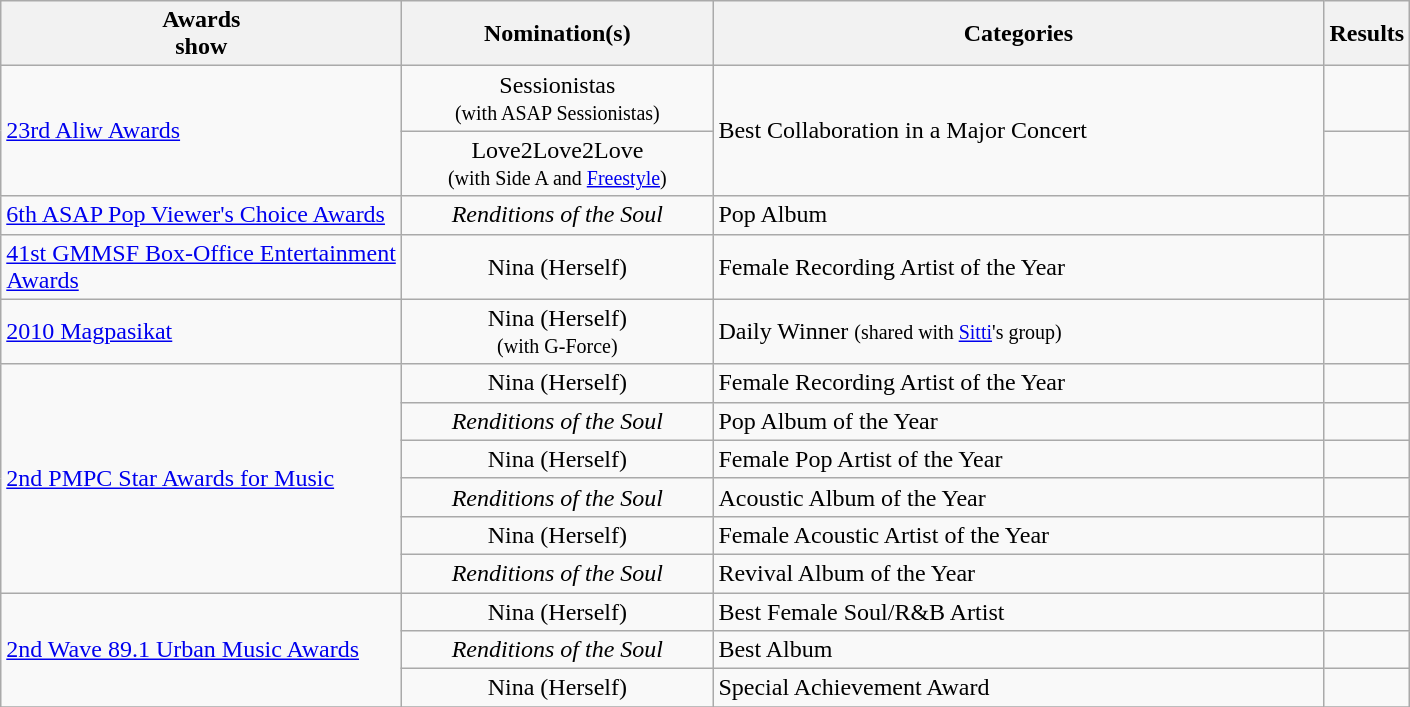<table class="wikitable">
<tr>
<th width="260">Awards<br>show</th>
<th width="200">Nomination(s)</th>
<th width="400">Categories</th>
<th>Results</th>
</tr>
<tr>
<td rowspan="2"><a href='#'>23rd Aliw Awards</a></td>
<td align="center">Sessionistas<br><small>(with ASAP Sessionistas)</small></td>
<td rowspan="2">Best Collaboration in a Major Concert</td>
<td></td>
</tr>
<tr>
<td align="center">Love2Love2Love<br><small>(with Side A and <a href='#'>Freestyle</a>)</small></td>
<td></td>
</tr>
<tr>
<td><a href='#'>6th ASAP Pop Viewer's Choice Awards</a></td>
<td align="center"><em>Renditions of the Soul</em></td>
<td>Pop Album</td>
<td></td>
</tr>
<tr>
<td><a href='#'>41st GMMSF Box-Office Entertainment Awards</a></td>
<td align="center">Nina (Herself)</td>
<td>Female Recording Artist of the Year</td>
<td></td>
</tr>
<tr>
<td><a href='#'>2010 Magpasikat</a></td>
<td align="center">Nina (Herself)<br><small>(with G-Force)</small></td>
<td>Daily Winner <small>(shared with <a href='#'>Sitti</a>'s group)</small></td>
<td></td>
</tr>
<tr>
<td rowspan="6"><a href='#'>2nd PMPC Star Awards for Music</a></td>
<td align="center">Nina (Herself)</td>
<td>Female Recording Artist of the Year</td>
<td></td>
</tr>
<tr>
<td align="center"><em>Renditions of the Soul</em></td>
<td>Pop Album of the Year</td>
<td></td>
</tr>
<tr>
<td align="center">Nina (Herself)</td>
<td>Female Pop Artist of the Year</td>
<td></td>
</tr>
<tr>
<td align="center"><em>Renditions of the Soul</em></td>
<td>Acoustic Album of the Year</td>
<td></td>
</tr>
<tr>
<td align="center">Nina (Herself)</td>
<td>Female Acoustic Artist of the Year</td>
<td></td>
</tr>
<tr>
<td align="center"><em>Renditions of the Soul</em></td>
<td>Revival Album of the Year</td>
<td></td>
</tr>
<tr>
<td rowspan="3"><a href='#'>2nd Wave 89.1 Urban Music Awards</a></td>
<td align="center">Nina (Herself)</td>
<td>Best Female Soul/R&B Artist</td>
<td></td>
</tr>
<tr>
<td align="center"><em>Renditions of the Soul</em></td>
<td>Best Album</td>
<td></td>
</tr>
<tr>
<td align="center">Nina (Herself)</td>
<td>Special Achievement Award</td>
<td></td>
</tr>
<tr>
</tr>
</table>
